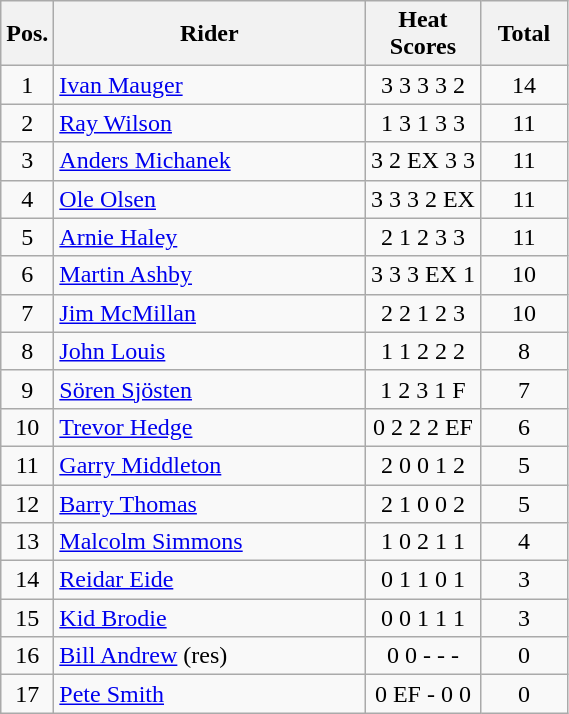<table class=wikitable>
<tr>
<th width=25px>Pos.</th>
<th width=200px>Rider</th>
<th width=70px>Heat Scores</th>
<th width=50px>Total</th>
</tr>
<tr align=center >
<td>1</td>
<td align=left> <a href='#'>Ivan Mauger</a></td>
<td>3	3	3	3	2</td>
<td>14</td>
</tr>
<tr align=center>
<td>2</td>
<td align=left> <a href='#'>Ray Wilson</a></td>
<td>1	3	1	3	3</td>
<td>11</td>
</tr>
<tr align=center>
<td>3</td>
<td align=left> <a href='#'>Anders Michanek</a></td>
<td>3	2	EX	3	3</td>
<td>11</td>
</tr>
<tr align=center>
<td>4</td>
<td align=left> <a href='#'>Ole Olsen</a></td>
<td>3	3	3	2	EX</td>
<td>11</td>
</tr>
<tr align=center>
<td>5</td>
<td align=left> <a href='#'>Arnie Haley</a></td>
<td>2	1	2	3	3</td>
<td>11</td>
</tr>
<tr align=center>
<td>6</td>
<td align=left> <a href='#'>Martin Ashby</a></td>
<td>3	3	3	EX	1</td>
<td>10</td>
</tr>
<tr align=center>
<td>7</td>
<td align=left> <a href='#'>Jim McMillan</a></td>
<td>2	2	1	2	3</td>
<td>10</td>
</tr>
<tr align=center>
<td>8</td>
<td align=left> <a href='#'>John Louis</a></td>
<td>1	1	2	2	2</td>
<td>8</td>
</tr>
<tr align=center>
<td>9</td>
<td align=left> <a href='#'>Sören Sjösten</a></td>
<td>1	2	3	1	F</td>
<td>7</td>
</tr>
<tr align=center>
<td>10</td>
<td align=left> <a href='#'>Trevor Hedge</a></td>
<td>0	2	2	2	EF</td>
<td>6</td>
</tr>
<tr align=center>
<td>11</td>
<td align=left> <a href='#'>Garry Middleton</a></td>
<td>2	0	0	1	2</td>
<td>5</td>
</tr>
<tr align=center>
<td>12</td>
<td align=left> <a href='#'>Barry Thomas</a></td>
<td>2	1	0	0	2</td>
<td>5</td>
</tr>
<tr align=center>
<td>13</td>
<td align=left> <a href='#'>Malcolm Simmons</a></td>
<td>1	0	2	1	1</td>
<td>4</td>
</tr>
<tr align=center>
<td>14</td>
<td align=left> <a href='#'>Reidar Eide</a></td>
<td>0	1	1	0	1</td>
<td>3</td>
</tr>
<tr align=center>
<td>15</td>
<td align=left> <a href='#'>Kid Brodie</a></td>
<td>0	0	1	1	1</td>
<td>3</td>
</tr>
<tr align=center>
<td>16</td>
<td align=left> <a href='#'>Bill Andrew</a> (res)</td>
<td>0	0	-	-	-</td>
<td>0</td>
</tr>
<tr align=center>
<td>17</td>
<td align=left> <a href='#'>Pete Smith</a></td>
<td>0	EF	-	0	0</td>
<td>0</td>
</tr>
</table>
